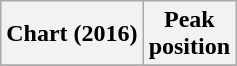<table class="wikitable plainrowheaders" style="text-align:center">
<tr>
<th>Chart (2016)</th>
<th>Peak<br>position</th>
</tr>
<tr>
</tr>
</table>
